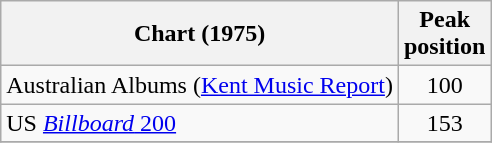<table class="wikitable">
<tr>
<th align="left">Chart (1975)</th>
<th scope="col">Peak<br>position</th>
</tr>
<tr>
<td align="left">Australian Albums (<a href='#'>Kent Music Report</a>)</td>
<td align="center">100</td>
</tr>
<tr>
<td align="left">US <a href='#'><em>Billboard</em> 200</a></td>
<td align="center">153</td>
</tr>
<tr>
</tr>
</table>
